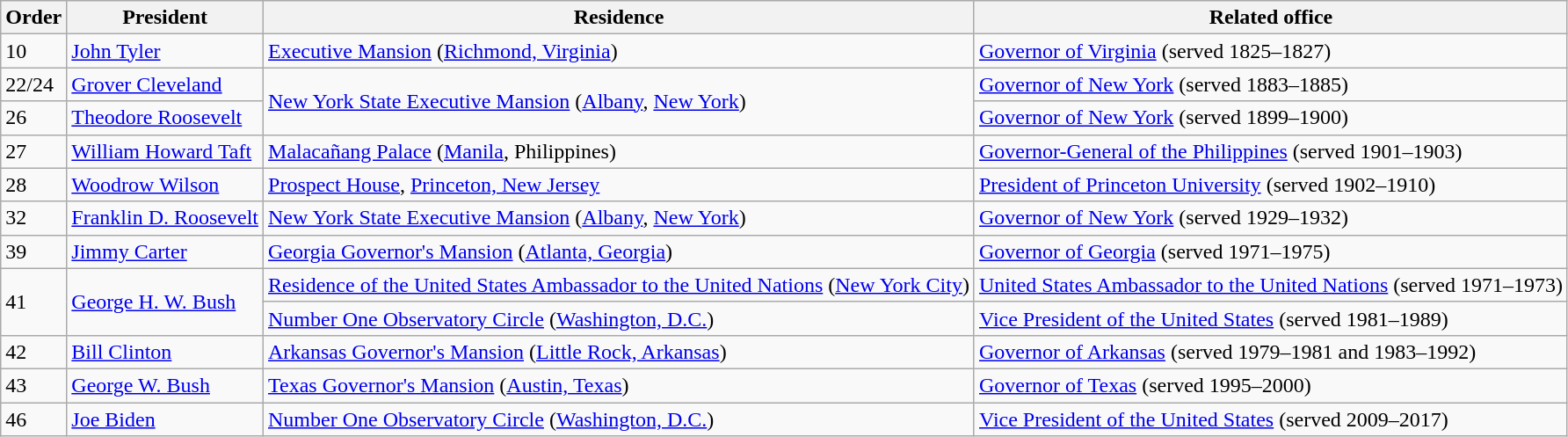<table class="wikitable sortable">
<tr>
<th>Order</th>
<th>President</th>
<th>Residence</th>
<th>Related office</th>
</tr>
<tr>
<td>10</td>
<td><a href='#'>John Tyler</a></td>
<td><a href='#'>Executive Mansion</a> (<a href='#'>Richmond, Virginia</a>)</td>
<td><a href='#'>Governor of Virginia</a> (served 1825–1827)</td>
</tr>
<tr>
<td>22/24</td>
<td><a href='#'>Grover Cleveland</a></td>
<td rowspan="2"><a href='#'>New York State Executive Mansion</a> (<a href='#'>Albany</a>, <a href='#'>New York</a>)</td>
<td><a href='#'>Governor of New York</a> (served 1883–1885)</td>
</tr>
<tr>
<td>26</td>
<td><a href='#'>Theodore Roosevelt</a></td>
<td><a href='#'>Governor of New York</a> (served 1899–1900)</td>
</tr>
<tr>
<td>27</td>
<td><a href='#'>William Howard Taft</a></td>
<td><a href='#'>Malacañang Palace</a> (<a href='#'>Manila</a>, Philippines)</td>
<td><a href='#'>Governor-General of the Philippines</a> (served 1901–1903)</td>
</tr>
<tr>
<td>28</td>
<td><a href='#'>Woodrow Wilson</a></td>
<td><a href='#'>Prospect House</a>, <a href='#'>Princeton, New Jersey</a></td>
<td><a href='#'>President of Princeton University</a> (served 1902–1910)</td>
</tr>
<tr>
<td>32</td>
<td><a href='#'>Franklin D. Roosevelt</a></td>
<td><a href='#'>New York State Executive Mansion</a> (<a href='#'>Albany</a>, <a href='#'>New York</a>)</td>
<td><a href='#'>Governor of New York</a> (served 1929–1932)</td>
</tr>
<tr>
<td>39</td>
<td><a href='#'>Jimmy Carter</a></td>
<td><a href='#'>Georgia Governor's Mansion</a> (<a href='#'>Atlanta, Georgia</a>)</td>
<td><a href='#'>Governor of Georgia</a> (served 1971–1975)</td>
</tr>
<tr>
<td rowspan=2>41</td>
<td rowspan=2><a href='#'>George H. W. Bush</a></td>
<td><a href='#'>Residence of the United States Ambassador to the United Nations</a> (<a href='#'>New York City</a>)</td>
<td><a href='#'>United States Ambassador to the United Nations</a> (served 1971–1973)</td>
</tr>
<tr>
<td><a href='#'>Number One Observatory Circle</a> (<a href='#'>Washington, D.C.</a>)</td>
<td><a href='#'>Vice President of the United States</a> (served 1981–1989)</td>
</tr>
<tr>
<td>42</td>
<td><a href='#'>Bill Clinton</a></td>
<td><a href='#'>Arkansas Governor's Mansion</a> (<a href='#'>Little Rock, Arkansas</a>)</td>
<td><a href='#'>Governor of Arkansas</a> (served 1979–1981 and 1983–1992)</td>
</tr>
<tr>
<td>43</td>
<td><a href='#'>George W. Bush</a></td>
<td><a href='#'>Texas Governor's Mansion</a> (<a href='#'>Austin, Texas</a>)</td>
<td><a href='#'>Governor of Texas</a> (served 1995–2000)</td>
</tr>
<tr>
<td>46</td>
<td><a href='#'>Joe Biden</a></td>
<td><a href='#'>Number One Observatory Circle</a> (<a href='#'>Washington, D.C.</a>)</td>
<td><a href='#'>Vice President of the United States</a> (served 2009–2017)</td>
</tr>
</table>
